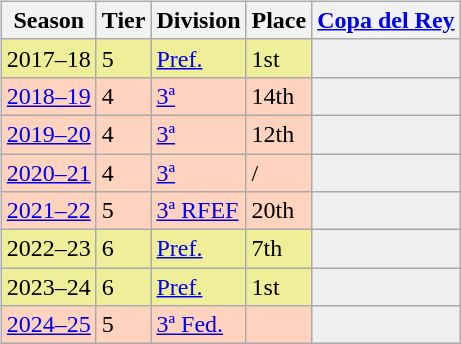<table>
<tr>
<td valign="top" width=0%><br><table class="wikitable">
<tr style="background:#f0f6fa;">
<th>Season</th>
<th>Tier</th>
<th>Division</th>
<th>Place</th>
<th><a href='#'>Copa del Rey</a></th>
</tr>
<tr>
<td style="background:#EFEF99;">2017–18</td>
<td style="background:#EFEF99;">5</td>
<td style="background:#EFEF99;"><a href='#'>Pref.</a></td>
<td style="background:#EFEF99;">1st</td>
<th style="background:#efefef;"></th>
</tr>
<tr>
<td style="background:#FFD3BD;"><a href='#'>2018–19</a></td>
<td style="background:#FFD3BD;">4</td>
<td style="background:#FFD3BD;"><a href='#'>3ª</a></td>
<td style="background:#FFD3BD;">14th</td>
<th style="background:#efefef;"></th>
</tr>
<tr>
<td style="background:#FFD3BD;"><a href='#'>2019–20</a></td>
<td style="background:#FFD3BD;">4</td>
<td style="background:#FFD3BD;"><a href='#'>3ª</a></td>
<td style="background:#FFD3BD;">12th</td>
<td style="background:#efefef;"></td>
</tr>
<tr>
<td style="background:#FFD3BD;"><a href='#'>2020–21</a></td>
<td style="background:#FFD3BD;">4</td>
<td style="background:#FFD3BD;"><a href='#'>3ª</a></td>
<td style="background:#FFD3BD;"> / </td>
<th style="background:#efefef;"></th>
</tr>
<tr>
<td style="background:#FFD3BD;"><a href='#'>2021–22</a></td>
<td style="background:#FFD3BD;">5</td>
<td style="background:#FFD3BD;"><a href='#'>3ª RFEF</a></td>
<td style="background:#FFD3BD;">20th</td>
<th style="background:#efefef;"></th>
</tr>
<tr>
<td style="background:#EFEF99;">2022–23</td>
<td style="background:#EFEF99;">6</td>
<td style="background:#EFEF99;"><a href='#'>Pref.</a></td>
<td style="background:#EFEF99;">7th</td>
<th style="background:#efefef;"></th>
</tr>
<tr>
<td style="background:#EFEF99;">2023–24</td>
<td style="background:#EFEF99;">6</td>
<td style="background:#EFEF99;"><a href='#'>Pref.</a></td>
<td style="background:#EFEF99;">1st</td>
<th style="background:#efefef;"></th>
</tr>
<tr>
<td style="background:#FFD3BD;"><a href='#'>2024–25</a></td>
<td style="background:#FFD3BD;">5</td>
<td style="background:#FFD3BD;"><a href='#'>3ª Fed.</a></td>
<td style="background:#FFD3BD;"></td>
<th style="background:#efefef;"></th>
</tr>
</table>
</td>
</tr>
</table>
